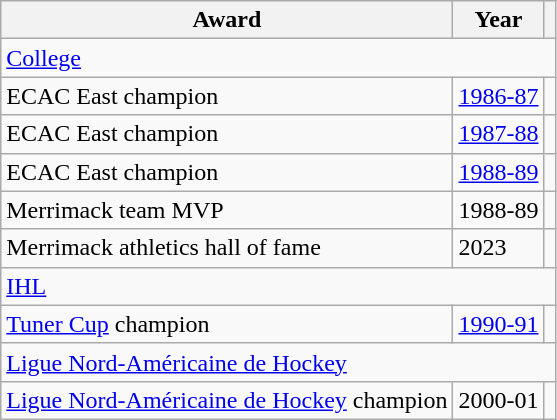<table class="wikitable">
<tr>
<th>Award</th>
<th>Year</th>
<th></th>
</tr>
<tr>
<td colspan="3"><a href='#'>College</a></td>
</tr>
<tr>
<td>ECAC East champion</td>
<td><a href='#'>1986-87</a></td>
<td></td>
</tr>
<tr>
<td>ECAC East champion</td>
<td><a href='#'>1987-88</a></td>
<td></td>
</tr>
<tr>
<td>ECAC East champion</td>
<td><a href='#'>1988-89</a></td>
<td></td>
</tr>
<tr>
<td>Merrimack team MVP</td>
<td>1988-89</td>
<td></td>
</tr>
<tr>
<td>Merrimack athletics hall of fame</td>
<td>2023</td>
<td></td>
</tr>
<tr>
<td colspan="3"><a href='#'>IHL</a></td>
</tr>
<tr>
<td><a href='#'>Tuner Cup</a> champion</td>
<td><a href='#'>1990-91</a></td>
<td></td>
</tr>
<tr>
<td colspan="3"><a href='#'>Ligue Nord-Américaine de Hockey</a></td>
</tr>
<tr>
<td><a href='#'>Ligue Nord-Américaine de Hockey</a> champion</td>
<td>2000-01</td>
<td></td>
</tr>
</table>
